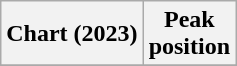<table class="wikitable plainrowheaders" style="text-align:center">
<tr>
<th scope="col">Chart (2023)</th>
<th scope="col">Peak<br>position</th>
</tr>
<tr>
</tr>
</table>
